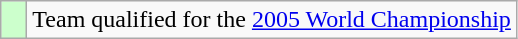<table class="wikitable" style="text-align: center;">
<tr>
<td width=10px bgcolor=#ccffcc></td>
<td>Team qualified for the <a href='#'>2005 World Championship</a></td>
</tr>
</table>
